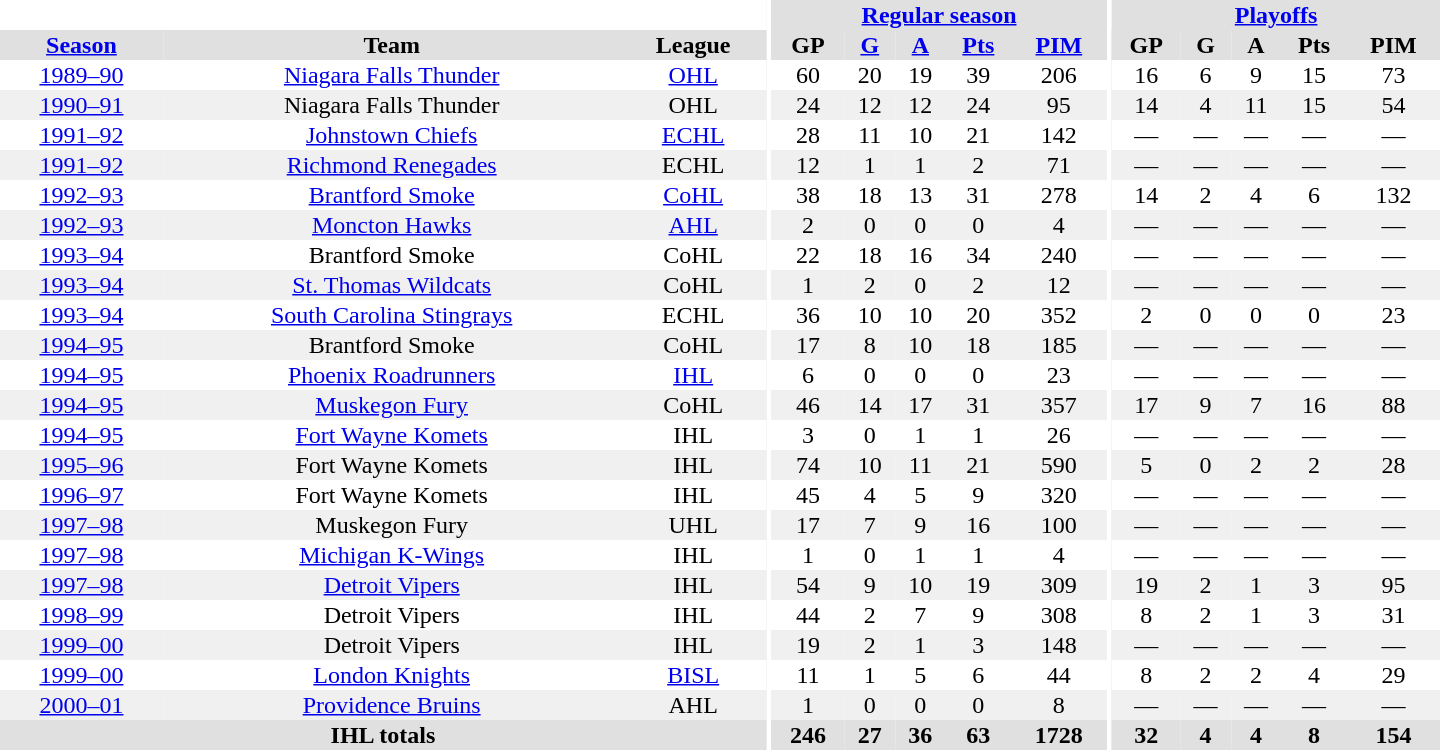<table border="0" cellpadding="1" cellspacing="0" style="text-align:center; width:60em">
<tr bgcolor="#e0e0e0">
<th colspan="3" bgcolor="#ffffff"></th>
<th rowspan="99" bgcolor="#ffffff"></th>
<th colspan="5"><a href='#'>Regular season</a></th>
<th rowspan="99" bgcolor="#ffffff"></th>
<th colspan="5"><a href='#'>Playoffs</a></th>
</tr>
<tr bgcolor="#e0e0e0">
<th><a href='#'>Season</a></th>
<th>Team</th>
<th>League</th>
<th>GP</th>
<th><a href='#'>G</a></th>
<th><a href='#'>A</a></th>
<th><a href='#'>Pts</a></th>
<th><a href='#'>PIM</a></th>
<th>GP</th>
<th>G</th>
<th>A</th>
<th>Pts</th>
<th>PIM</th>
</tr>
<tr>
<td><a href='#'>1989–90</a></td>
<td><a href='#'>Niagara Falls Thunder</a></td>
<td><a href='#'>OHL</a></td>
<td>60</td>
<td>20</td>
<td>19</td>
<td>39</td>
<td>206</td>
<td>16</td>
<td>6</td>
<td>9</td>
<td>15</td>
<td>73</td>
</tr>
<tr bgcolor="#f0f0f0">
<td><a href='#'>1990–91</a></td>
<td>Niagara Falls Thunder</td>
<td>OHL</td>
<td>24</td>
<td>12</td>
<td>12</td>
<td>24</td>
<td>95</td>
<td>14</td>
<td>4</td>
<td>11</td>
<td>15</td>
<td>54</td>
</tr>
<tr>
<td><a href='#'>1991–92</a></td>
<td><a href='#'>Johnstown Chiefs</a></td>
<td><a href='#'>ECHL</a></td>
<td>28</td>
<td>11</td>
<td>10</td>
<td>21</td>
<td>142</td>
<td>—</td>
<td>—</td>
<td>—</td>
<td>—</td>
<td>—</td>
</tr>
<tr bgcolor="#f0f0f0">
<td><a href='#'>1991–92</a></td>
<td><a href='#'>Richmond Renegades</a></td>
<td>ECHL</td>
<td>12</td>
<td>1</td>
<td>1</td>
<td>2</td>
<td>71</td>
<td>—</td>
<td>—</td>
<td>—</td>
<td>—</td>
<td>—</td>
</tr>
<tr>
<td><a href='#'>1992–93</a></td>
<td><a href='#'>Brantford Smoke</a></td>
<td><a href='#'>CoHL</a></td>
<td>38</td>
<td>18</td>
<td>13</td>
<td>31</td>
<td>278</td>
<td>14</td>
<td>2</td>
<td>4</td>
<td>6</td>
<td>132</td>
</tr>
<tr bgcolor="#f0f0f0">
<td><a href='#'>1992–93</a></td>
<td><a href='#'>Moncton Hawks</a></td>
<td><a href='#'>AHL</a></td>
<td>2</td>
<td>0</td>
<td>0</td>
<td>0</td>
<td>4</td>
<td>—</td>
<td>—</td>
<td>—</td>
<td>—</td>
<td>—</td>
</tr>
<tr>
<td><a href='#'>1993–94</a></td>
<td>Brantford Smoke</td>
<td>CoHL</td>
<td>22</td>
<td>18</td>
<td>16</td>
<td>34</td>
<td>240</td>
<td>—</td>
<td>—</td>
<td>—</td>
<td>—</td>
<td>—</td>
</tr>
<tr bgcolor="#f0f0f0">
<td><a href='#'>1993–94</a></td>
<td><a href='#'>St. Thomas Wildcats</a></td>
<td>CoHL</td>
<td>1</td>
<td>2</td>
<td>0</td>
<td>2</td>
<td>12</td>
<td>—</td>
<td>—</td>
<td>—</td>
<td>—</td>
<td>—</td>
</tr>
<tr>
<td><a href='#'>1993–94</a></td>
<td><a href='#'>South Carolina Stingrays</a></td>
<td>ECHL</td>
<td>36</td>
<td>10</td>
<td>10</td>
<td>20</td>
<td>352</td>
<td>2</td>
<td>0</td>
<td>0</td>
<td>0</td>
<td>23</td>
</tr>
<tr bgcolor="#f0f0f0">
<td><a href='#'>1994–95</a></td>
<td>Brantford Smoke</td>
<td>CoHL</td>
<td>17</td>
<td>8</td>
<td>10</td>
<td>18</td>
<td>185</td>
<td>—</td>
<td>—</td>
<td>—</td>
<td>—</td>
<td>—</td>
</tr>
<tr>
<td><a href='#'>1994–95</a></td>
<td><a href='#'>Phoenix Roadrunners</a></td>
<td><a href='#'>IHL</a></td>
<td>6</td>
<td>0</td>
<td>0</td>
<td>0</td>
<td>23</td>
<td>—</td>
<td>—</td>
<td>—</td>
<td>—</td>
<td>—</td>
</tr>
<tr bgcolor="#f0f0f0">
<td><a href='#'>1994–95</a></td>
<td><a href='#'>Muskegon Fury</a></td>
<td>CoHL</td>
<td>46</td>
<td>14</td>
<td>17</td>
<td>31</td>
<td>357</td>
<td>17</td>
<td>9</td>
<td>7</td>
<td>16</td>
<td>88</td>
</tr>
<tr>
<td><a href='#'>1994–95</a></td>
<td><a href='#'>Fort Wayne Komets</a></td>
<td>IHL</td>
<td>3</td>
<td>0</td>
<td>1</td>
<td>1</td>
<td>26</td>
<td>—</td>
<td>—</td>
<td>—</td>
<td>—</td>
<td>—</td>
</tr>
<tr bgcolor="#f0f0f0">
<td><a href='#'>1995–96</a></td>
<td>Fort Wayne Komets</td>
<td>IHL</td>
<td>74</td>
<td>10</td>
<td>11</td>
<td>21</td>
<td>590</td>
<td>5</td>
<td>0</td>
<td>2</td>
<td>2</td>
<td>28</td>
</tr>
<tr>
<td><a href='#'>1996–97</a></td>
<td>Fort Wayne Komets</td>
<td>IHL</td>
<td>45</td>
<td>4</td>
<td>5</td>
<td>9</td>
<td>320</td>
<td>—</td>
<td>—</td>
<td>—</td>
<td>—</td>
<td>—</td>
</tr>
<tr bgcolor="#f0f0f0">
<td><a href='#'>1997–98</a></td>
<td>Muskegon Fury</td>
<td>UHL</td>
<td>17</td>
<td>7</td>
<td>9</td>
<td>16</td>
<td>100</td>
<td>—</td>
<td>—</td>
<td>—</td>
<td>—</td>
<td>—</td>
</tr>
<tr>
<td><a href='#'>1997–98</a></td>
<td><a href='#'>Michigan K-Wings</a></td>
<td>IHL</td>
<td>1</td>
<td>0</td>
<td>1</td>
<td>1</td>
<td>4</td>
<td>—</td>
<td>—</td>
<td>—</td>
<td>—</td>
<td>—</td>
</tr>
<tr bgcolor="#f0f0f0">
<td><a href='#'>1997–98</a></td>
<td><a href='#'>Detroit Vipers</a></td>
<td>IHL</td>
<td>54</td>
<td>9</td>
<td>10</td>
<td>19</td>
<td>309</td>
<td>19</td>
<td>2</td>
<td>1</td>
<td>3</td>
<td>95</td>
</tr>
<tr>
<td><a href='#'>1998–99</a></td>
<td>Detroit Vipers</td>
<td>IHL</td>
<td>44</td>
<td>2</td>
<td>7</td>
<td>9</td>
<td>308</td>
<td>8</td>
<td>2</td>
<td>1</td>
<td>3</td>
<td>31</td>
</tr>
<tr bgcolor="#f0f0f0">
<td><a href='#'>1999–00</a></td>
<td>Detroit Vipers</td>
<td>IHL</td>
<td>19</td>
<td>2</td>
<td>1</td>
<td>3</td>
<td>148</td>
<td>—</td>
<td>—</td>
<td>—</td>
<td>—</td>
<td>—</td>
</tr>
<tr>
<td><a href='#'>1999–00</a></td>
<td><a href='#'>London Knights</a></td>
<td><a href='#'>BISL</a></td>
<td>11</td>
<td>1</td>
<td>5</td>
<td>6</td>
<td>44</td>
<td>8</td>
<td>2</td>
<td>2</td>
<td>4</td>
<td>29</td>
</tr>
<tr bgcolor="#f0f0f0">
<td><a href='#'>2000–01</a></td>
<td><a href='#'>Providence Bruins</a></td>
<td>AHL</td>
<td>1</td>
<td>0</td>
<td>0</td>
<td>0</td>
<td>8</td>
<td>—</td>
<td>—</td>
<td>—</td>
<td>—</td>
<td>—</td>
</tr>
<tr>
</tr>
<tr ALIGN="center" bgcolor="#e0e0e0">
<th colspan="3">IHL totals</th>
<th ALIGN="center">246</th>
<th ALIGN="center">27</th>
<th ALIGN="center">36</th>
<th ALIGN="center">63</th>
<th ALIGN="center">1728</th>
<th ALIGN="center">32</th>
<th ALIGN="center">4</th>
<th ALIGN="center">4</th>
<th ALIGN="center">8</th>
<th ALIGN="center">154</th>
</tr>
</table>
